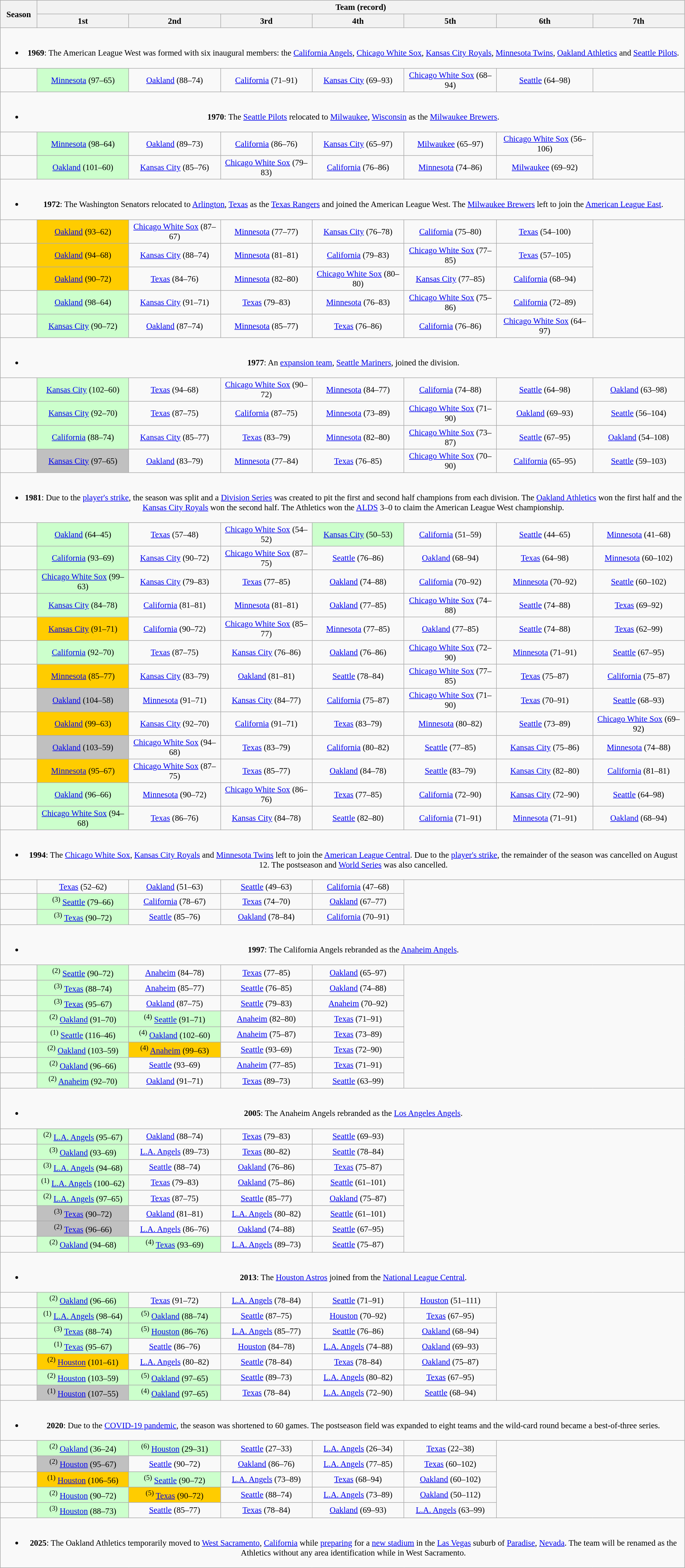<table class="wikitable" style="text-align:center; font-size:95%">
<tr>
<th rowspan="2" width=60px>Season</th>
<th colspan="7">Team (record)</th>
</tr>
<tr>
<th>1st</th>
<th>2nd</th>
<th>3rd</th>
<th>4th</th>
<th>5th</th>
<th>6th</th>
<th>7th</th>
</tr>
<tr>
<td colspan="8"><br><ul><li><strong>1969</strong>: The American League West was formed with six inaugural members: the <a href='#'>California Angels</a>, <a href='#'>Chicago White Sox</a>, <a href='#'>Kansas City Royals</a>, <a href='#'>Minnesota Twins</a>, <a href='#'>Oakland Athletics</a> and <a href='#'>Seattle Pilots</a>.</li></ul></td>
</tr>
<tr>
<td></td>
<td bgcolor=#CCFFCC><a href='#'>Minnesota</a> (97–65)</td>
<td><a href='#'>Oakland</a> (88–74)</td>
<td><a href='#'>California</a> (71–91)</td>
<td><a href='#'>Kansas City</a> (69–93)</td>
<td><a href='#'>Chicago White Sox</a> (68–94)</td>
<td><a href='#'>Seattle</a> (64–98)</td>
</tr>
<tr>
<td colspan="8"><br><ul><li><strong>1970</strong>: The <a href='#'>Seattle Pilots</a> relocated to <a href='#'>Milwaukee</a>, <a href='#'>Wisconsin</a> as the <a href='#'>Milwaukee Brewers</a>.</li></ul></td>
</tr>
<tr>
<td></td>
<td bgcolor=#CCFFCC><a href='#'>Minnesota</a> (98–64)</td>
<td><a href='#'>Oakland</a> (89–73)</td>
<td><a href='#'>California</a> (86–76)</td>
<td><a href='#'>Kansas City</a> (65–97)</td>
<td><a href='#'>Milwaukee</a> (65–97)</td>
<td><a href='#'>Chicago White Sox</a> (56–106)</td>
</tr>
<tr>
<td></td>
<td bgcolor=#CCFFCC><a href='#'>Oakland</a> (101–60)</td>
<td><a href='#'>Kansas City</a> (85–76)</td>
<td><a href='#'>Chicago White Sox</a> (79–83)</td>
<td><a href='#'>California</a> (76–86)</td>
<td><a href='#'>Minnesota</a> (74–86)</td>
<td><a href='#'>Milwaukee</a> (69–92)</td>
</tr>
<tr>
<td colspan="8"><br><ul><li><strong>1972</strong>: The Washington Senators relocated to <a href='#'>Arlington</a>, <a href='#'>Texas</a> as the <a href='#'>Texas Rangers</a> and joined the American League West. The <a href='#'>Milwaukee Brewers</a> left to join the <a href='#'>American League East</a>.</li></ul></td>
</tr>
<tr>
<td></td>
<td bgcolor=#FFCC00><a href='#'>Oakland</a> (93–62)</td>
<td><a href='#'>Chicago White Sox</a> (87–67)</td>
<td><a href='#'>Minnesota</a> (77–77)</td>
<td><a href='#'>Kansas City</a> (76–78)</td>
<td><a href='#'>California</a> (75–80)</td>
<td><a href='#'>Texas</a> (54–100)</td>
</tr>
<tr>
<td></td>
<td bgcolor=#FFCC00><a href='#'>Oakland</a> (94–68)</td>
<td><a href='#'>Kansas City</a> (88–74)</td>
<td><a href='#'>Minnesota</a> (81–81)</td>
<td><a href='#'>California</a> (79–83)</td>
<td><a href='#'>Chicago White Sox</a> (77–85)</td>
<td><a href='#'>Texas</a> (57–105)</td>
</tr>
<tr>
<td></td>
<td bgcolor=#FFCC00><a href='#'>Oakland</a> (90–72)</td>
<td><a href='#'>Texas</a> (84–76)</td>
<td><a href='#'>Minnesota</a> (82–80)</td>
<td><a href='#'>Chicago White Sox</a> (80–80)</td>
<td><a href='#'>Kansas City</a> (77–85)</td>
<td><a href='#'>California</a> (68–94)</td>
</tr>
<tr>
<td></td>
<td bgcolor=#CCFFCC><a href='#'>Oakland</a> (98–64)</td>
<td><a href='#'>Kansas City</a> (91–71)</td>
<td><a href='#'>Texas</a> (79–83)</td>
<td><a href='#'>Minnesota</a> (76–83)</td>
<td><a href='#'>Chicago White Sox</a> (75–86)</td>
<td><a href='#'>California</a> (72–89)</td>
</tr>
<tr>
<td></td>
<td bgcolor=#CCFFCC><a href='#'>Kansas City</a> (90–72)</td>
<td><a href='#'>Oakland</a> (87–74)</td>
<td><a href='#'>Minnesota</a> (85–77)</td>
<td><a href='#'>Texas</a> (76–86)</td>
<td><a href='#'>California</a> (76–86)</td>
<td><a href='#'>Chicago White Sox</a> (64–97)</td>
</tr>
<tr>
<td colspan="8"><br><ul><li><strong>1977</strong>: An <a href='#'>expansion team</a>, <a href='#'>Seattle Mariners</a>, joined the division.</li></ul></td>
</tr>
<tr>
<td></td>
<td bgcolor=#CCFFCC><a href='#'>Kansas City</a> (102–60)</td>
<td><a href='#'>Texas</a> (94–68)</td>
<td><a href='#'>Chicago White Sox</a> (90–72)</td>
<td><a href='#'>Minnesota</a> (84–77)</td>
<td><a href='#'>California</a> (74–88)</td>
<td><a href='#'>Seattle</a> (64–98)</td>
<td><a href='#'>Oakland</a> (63–98)</td>
</tr>
<tr>
<td></td>
<td bgcolor=#CCFFCC><a href='#'>Kansas City</a> (92–70)</td>
<td><a href='#'>Texas</a> (87–75)</td>
<td><a href='#'>California</a> (87–75)</td>
<td><a href='#'>Minnesota</a> (73–89)</td>
<td><a href='#'>Chicago White Sox</a> (71–90)</td>
<td><a href='#'>Oakland</a> (69–93)</td>
<td><a href='#'>Seattle</a> (56–104)</td>
</tr>
<tr>
<td></td>
<td bgcolor=#CCFFCC><a href='#'>California</a> (88–74)</td>
<td><a href='#'>Kansas City</a> (85–77)</td>
<td><a href='#'>Texas</a> (83–79)</td>
<td><a href='#'>Minnesota</a> (82–80)</td>
<td><a href='#'>Chicago White Sox</a> (73–87)</td>
<td><a href='#'>Seattle</a> (67–95)</td>
<td><a href='#'>Oakland</a> (54–108)</td>
</tr>
<tr>
<td></td>
<td bgcolor=#C0C0C0><a href='#'>Kansas City</a> (97–65)</td>
<td><a href='#'>Oakland</a> (83–79)</td>
<td><a href='#'>Minnesota</a> (77–84)</td>
<td><a href='#'>Texas</a> (76–85)</td>
<td><a href='#'>Chicago White Sox</a> (70–90)</td>
<td><a href='#'>California</a> (65–95)</td>
<td><a href='#'>Seattle</a> (59–103)</td>
</tr>
<tr>
<td colspan="8"><br><ul><li><strong>1981</strong>: Due to the <a href='#'>player's strike</a>, the season was split and a <a href='#'>Division Series</a> was created to pit the first and second half champions from each division. The <a href='#'>Oakland Athletics</a> won the first half and the <a href='#'>Kansas City Royals</a> won the second half. The Athletics won the <a href='#'>ALDS</a> 3–0 to claim the American League West championship.</li></ul></td>
</tr>
<tr>
<td></td>
<td bgcolor=#CCFFCC><a href='#'>Oakland</a> (64–45)</td>
<td><a href='#'>Texas</a> (57–48)</td>
<td><a href='#'>Chicago White Sox</a> (54–52)</td>
<td bgcolor=#CCFFCC><a href='#'>Kansas City</a> (50–53)</td>
<td><a href='#'>California</a> (51–59)</td>
<td><a href='#'>Seattle</a> (44–65)</td>
<td><a href='#'>Minnesota</a> (41–68)</td>
</tr>
<tr>
<td></td>
<td bgcolor=#CCFFCC><a href='#'>California</a> (93–69)</td>
<td><a href='#'>Kansas City</a> (90–72)</td>
<td><a href='#'>Chicago White Sox</a> (87–75)</td>
<td><a href='#'>Seattle</a> (76–86)</td>
<td><a href='#'>Oakland</a> (68–94)</td>
<td><a href='#'>Texas</a> (64–98)</td>
<td><a href='#'>Minnesota</a> (60–102)</td>
</tr>
<tr>
<td></td>
<td bgcolor=#CCFFCC><a href='#'>Chicago White Sox</a> (99–63)</td>
<td><a href='#'>Kansas City</a> (79–83)</td>
<td><a href='#'>Texas</a> (77–85)</td>
<td><a href='#'>Oakland</a> (74–88)</td>
<td><a href='#'>California</a> (70–92)</td>
<td><a href='#'>Minnesota</a> (70–92)</td>
<td><a href='#'>Seattle</a> (60–102)</td>
</tr>
<tr>
<td></td>
<td bgcolor=#CCFFCC><a href='#'>Kansas City</a> (84–78)</td>
<td><a href='#'>California</a> (81–81)</td>
<td><a href='#'>Minnesota</a> (81–81)</td>
<td><a href='#'>Oakland</a> (77–85)</td>
<td><a href='#'>Chicago White Sox</a> (74–88)</td>
<td><a href='#'>Seattle</a> (74–88)</td>
<td><a href='#'>Texas</a> (69–92)</td>
</tr>
<tr>
<td></td>
<td bgcolor=#FFCC00><a href='#'>Kansas City</a> (91–71)</td>
<td><a href='#'>California</a> (90–72)</td>
<td><a href='#'>Chicago White Sox</a> (85–77)</td>
<td><a href='#'>Minnesota</a> (77–85)</td>
<td><a href='#'>Oakland</a> (77–85)</td>
<td><a href='#'>Seattle</a> (74–88)</td>
<td><a href='#'>Texas</a> (62–99)</td>
</tr>
<tr>
<td></td>
<td bgcolor=#CCFFCC><a href='#'>California</a> (92–70)</td>
<td><a href='#'>Texas</a> (87–75)</td>
<td><a href='#'>Kansas City</a> (76–86)</td>
<td><a href='#'>Oakland</a> (76–86)</td>
<td><a href='#'>Chicago White Sox</a> (72–90)</td>
<td><a href='#'>Minnesota</a> (71–91)</td>
<td><a href='#'>Seattle</a> (67–95)</td>
</tr>
<tr>
<td></td>
<td bgcolor=#FFCC00><a href='#'>Minnesota</a> (85–77)</td>
<td><a href='#'>Kansas City</a> (83–79)</td>
<td><a href='#'>Oakland</a> (81–81)</td>
<td><a href='#'>Seattle</a> (78–84)</td>
<td><a href='#'>Chicago White Sox</a> (77–85)</td>
<td><a href='#'>Texas</a> (75–87)</td>
<td><a href='#'>California</a> (75–87)</td>
</tr>
<tr>
<td></td>
<td bgcolor=#C0C0C0><a href='#'>Oakland</a> (104–58)</td>
<td><a href='#'>Minnesota</a> (91–71)</td>
<td><a href='#'>Kansas City</a> (84–77)</td>
<td><a href='#'>California</a> (75–87)</td>
<td><a href='#'>Chicago White Sox</a> (71–90)</td>
<td><a href='#'>Texas</a> (70–91)</td>
<td><a href='#'>Seattle</a> (68–93)</td>
</tr>
<tr>
<td></td>
<td bgcolor=#FFCC00><a href='#'>Oakland</a> (99–63)</td>
<td><a href='#'>Kansas City</a> (92–70)</td>
<td><a href='#'>California</a> (91–71)</td>
<td><a href='#'>Texas</a> (83–79)</td>
<td><a href='#'>Minnesota</a> (80–82)</td>
<td><a href='#'>Seattle</a> (73–89)</td>
<td><a href='#'>Chicago White Sox</a> (69–92)</td>
</tr>
<tr>
<td></td>
<td bgcolor=#C0C0C0><a href='#'>Oakland</a> (103–59)</td>
<td><a href='#'>Chicago White Sox</a> (94–68)</td>
<td><a href='#'>Texas</a> (83–79)</td>
<td><a href='#'>California</a> (80–82)</td>
<td><a href='#'>Seattle</a> (77–85)</td>
<td><a href='#'>Kansas City</a> (75–86)</td>
<td><a href='#'>Minnesota</a> (74–88)</td>
</tr>
<tr>
<td></td>
<td bgcolor=#FFCC00><a href='#'>Minnesota</a> (95–67)</td>
<td><a href='#'>Chicago White Sox</a> (87–75)</td>
<td><a href='#'>Texas</a> (85–77)</td>
<td><a href='#'>Oakland</a> (84–78)</td>
<td><a href='#'>Seattle</a> (83–79)</td>
<td><a href='#'>Kansas City</a> (82–80)</td>
<td><a href='#'>California</a> (81–81)</td>
</tr>
<tr>
<td></td>
<td bgcolor=#CCFFCC><a href='#'>Oakland</a> (96–66)</td>
<td><a href='#'>Minnesota</a> (90–72)</td>
<td><a href='#'>Chicago White Sox</a> (86–76)</td>
<td><a href='#'>Texas</a> (77–85)</td>
<td><a href='#'>California</a> (72–90)</td>
<td><a href='#'>Kansas City</a> (72–90)</td>
<td><a href='#'>Seattle</a> (64–98)</td>
</tr>
<tr>
<td></td>
<td bgcolor=#CCFFCC><a href='#'>Chicago White Sox</a> (94–68)</td>
<td><a href='#'>Texas</a> (86–76)</td>
<td><a href='#'>Kansas City</a> (84–78)</td>
<td><a href='#'>Seattle</a> (82–80)</td>
<td><a href='#'>California</a> (71–91)</td>
<td><a href='#'>Minnesota</a> (71–91)</td>
<td><a href='#'>Oakland</a> (68–94)</td>
</tr>
<tr>
<td colspan="8"><br><ul><li><strong>1994</strong>: The <a href='#'>Chicago White Sox</a>, <a href='#'>Kansas City Royals</a> and <a href='#'>Minnesota Twins</a> left to join the <a href='#'>American League Central</a>. Due to the <a href='#'>player's strike</a>, the remainder of the season was cancelled on August 12. The postseason and <a href='#'>World Series</a> was also cancelled.</li></ul></td>
</tr>
<tr>
<td></td>
<td><a href='#'>Texas</a> (52–62)</td>
<td><a href='#'>Oakland</a> (51–63)</td>
<td><a href='#'>Seattle</a> (49–63)</td>
<td><a href='#'>California</a> (47–68)</td>
</tr>
<tr>
<td></td>
<td bgcolor=#CCFFCC><sup>(3)</sup> <a href='#'>Seattle</a> (79–66)</td>
<td><a href='#'>California</a> (78–67)</td>
<td><a href='#'>Texas</a> (74–70)</td>
<td><a href='#'>Oakland</a> (67–77)</td>
</tr>
<tr>
<td></td>
<td bgcolor=#CCFFCC><sup>(3)</sup> <a href='#'>Texas</a> (90–72)</td>
<td><a href='#'>Seattle</a> (85–76)</td>
<td><a href='#'>Oakland</a> (78–84)</td>
<td><a href='#'>California</a> (70–91)</td>
</tr>
<tr>
<td colspan="8"><br><ul><li><strong>1997</strong>: The California Angels rebranded as the <a href='#'>Anaheim Angels</a>.</li></ul></td>
</tr>
<tr>
<td></td>
<td bgcolor=#CCFFCC><sup>(2)</sup> <a href='#'>Seattle</a> (90–72)</td>
<td><a href='#'>Anaheim</a> (84–78)</td>
<td><a href='#'>Texas</a> (77–85)</td>
<td><a href='#'>Oakland</a> (65–97)</td>
</tr>
<tr>
<td></td>
<td bgcolor=#CCFFCC><sup>(3)</sup> <a href='#'>Texas</a> (88–74)</td>
<td><a href='#'>Anaheim</a> (85–77)</td>
<td><a href='#'>Seattle</a> (76–85)</td>
<td><a href='#'>Oakland</a> (74–88)</td>
</tr>
<tr>
<td></td>
<td bgcolor=#CCFFCC><sup>(3)</sup> <a href='#'>Texas</a> (95–67)</td>
<td><a href='#'>Oakland</a> (87–75)</td>
<td><a href='#'>Seattle</a> (79–83)</td>
<td><a href='#'>Anaheim</a> (70–92)</td>
</tr>
<tr>
<td></td>
<td bgcolor=#CCFFCC><sup>(2)</sup> <a href='#'>Oakland</a> (91–70)</td>
<td bgcolor=#CCFFCC><sup>(4)</sup> <a href='#'>Seattle</a> (91–71)</td>
<td><a href='#'>Anaheim</a> (82–80)</td>
<td><a href='#'>Texas</a> (71–91)</td>
</tr>
<tr>
<td></td>
<td bgcolor=#CCFFCC><sup>(1)</sup> <a href='#'>Seattle</a> (116–46)</td>
<td bgcolor=#CCFFCC><sup>(4)</sup> <a href='#'>Oakland</a> (102–60)</td>
<td><a href='#'>Anaheim</a> (75–87)</td>
<td><a href='#'>Texas</a> (73–89)</td>
</tr>
<tr>
<td></td>
<td bgcolor=#CCFFCC><sup>(2)</sup> <a href='#'>Oakland</a> (103–59)</td>
<td bgcolor=#FFCC00><sup>(4)</sup> <a href='#'>Anaheim</a> (99–63)</td>
<td><a href='#'>Seattle</a> (93–69)</td>
<td><a href='#'>Texas</a> (72–90)</td>
</tr>
<tr>
<td></td>
<td bgcolor=#CCFFCC><sup>(2)</sup> <a href='#'>Oakland</a> (96–66)</td>
<td><a href='#'>Seattle</a> (93–69)</td>
<td><a href='#'>Anaheim</a> (77–85)</td>
<td><a href='#'>Texas</a> (71–91)</td>
</tr>
<tr>
<td></td>
<td bgcolor=#CCFFCC><sup>(2)</sup> <a href='#'>Anaheim</a> (92–70)</td>
<td><a href='#'>Oakland</a> (91–71)</td>
<td><a href='#'>Texas</a> (89–73)</td>
<td><a href='#'>Seattle</a> (63–99)</td>
</tr>
<tr>
<td colspan="8"><br><ul><li><strong>2005</strong>: The Anaheim Angels rebranded as the <a href='#'>Los Angeles Angels</a>.</li></ul></td>
</tr>
<tr>
<td></td>
<td bgcolor=#CCFFCC><sup>(2)</sup> <a href='#'>L.A. Angels</a> (95–67)</td>
<td><a href='#'>Oakland</a> (88–74)</td>
<td><a href='#'>Texas</a> (79–83)</td>
<td><a href='#'>Seattle</a> (69–93)</td>
</tr>
<tr>
<td></td>
<td bgcolor=#CCFFCC><sup>(3)</sup> <a href='#'>Oakland</a> (93–69)</td>
<td><a href='#'>L.A. Angels</a> (89–73)</td>
<td><a href='#'>Texas</a> (80–82)</td>
<td><a href='#'>Seattle</a> (78–84)</td>
</tr>
<tr>
<td></td>
<td bgcolor=#CCFFCC><sup>(3)</sup> <a href='#'>L.A. Angels</a> (94–68)</td>
<td><a href='#'>Seattle</a> (88–74)</td>
<td><a href='#'>Oakland</a> (76–86)</td>
<td><a href='#'>Texas</a> (75–87)</td>
</tr>
<tr>
<td></td>
<td bgcolor=#CCFFCC><sup>(1)</sup> <a href='#'>L.A. Angels</a> (100–62)</td>
<td><a href='#'>Texas</a> (79–83)</td>
<td><a href='#'>Oakland</a> (75–86)</td>
<td><a href='#'>Seattle</a> (61–101)</td>
</tr>
<tr>
<td></td>
<td bgcolor=#CCFFCC><sup>(2)</sup> <a href='#'>L.A. Angels</a> (97–65)</td>
<td><a href='#'>Texas</a> (87–75)</td>
<td><a href='#'>Seattle</a> (85–77)</td>
<td><a href='#'>Oakland</a> (75–87)</td>
</tr>
<tr>
<td></td>
<td bgcolor=#C0C0C0><sup>(3)</sup> <a href='#'>Texas</a> (90–72)</td>
<td><a href='#'>Oakland</a> (81–81)</td>
<td><a href='#'>L.A. Angels</a> (80–82)</td>
<td><a href='#'>Seattle</a> (61–101)</td>
</tr>
<tr>
<td></td>
<td bgcolor=#C0C0C0><sup>(2)</sup> <a href='#'>Texas</a> (96–66)</td>
<td><a href='#'>L.A. Angels</a> (86–76)</td>
<td><a href='#'>Oakland</a> (74–88)</td>
<td><a href='#'>Seattle</a> (67–95)</td>
</tr>
<tr>
<td></td>
<td bgcolor=#CCFFCC><sup>(2)</sup> <a href='#'>Oakland</a> (94–68)</td>
<td bgcolor=#CCFFCC><sup>(4)</sup> <a href='#'>Texas</a> (93–69)</td>
<td><a href='#'>L.A. Angels</a> (89–73)</td>
<td><a href='#'>Seattle</a> (75–87)</td>
</tr>
<tr>
<td colspan="8"><br><ul><li><strong>2013</strong>: The <a href='#'>Houston Astros</a> joined from the <a href='#'>National League Central</a>.</li></ul></td>
</tr>
<tr>
<td></td>
<td bgcolor=#CCFFCC><sup>(2)</sup> <a href='#'>Oakland</a> (96–66)</td>
<td><a href='#'>Texas</a> (91–72)</td>
<td><a href='#'>L.A. Angels</a> (78–84)</td>
<td><a href='#'>Seattle</a> (71–91)</td>
<td><a href='#'>Houston</a> (51–111)</td>
</tr>
<tr>
<td></td>
<td bgcolor=#CCFFCC><sup>(1)</sup> <a href='#'>L.A. Angels</a> (98–64)</td>
<td bgcolor=#CCFFCC><sup>(5)</sup> <a href='#'>Oakland</a> (88–74)</td>
<td><a href='#'>Seattle</a> (87–75)</td>
<td><a href='#'>Houston</a> (70–92)</td>
<td><a href='#'>Texas</a> (67–95)</td>
</tr>
<tr>
<td></td>
<td bgcolor=#CCFFCC><sup>(3)</sup> <a href='#'>Texas</a> (88–74)</td>
<td bgcolor=#CCFFCC><sup>(5)</sup> <a href='#'>Houston</a> (86–76)</td>
<td><a href='#'>L.A. Angels</a> (85–77)</td>
<td><a href='#'>Seattle</a> (76–86)</td>
<td><a href='#'>Oakland</a> (68–94)</td>
</tr>
<tr>
<td></td>
<td bgcolor=#CCFFCC><sup>(1)</sup> <a href='#'>Texas</a> (95–67)</td>
<td><a href='#'>Seattle</a> (86–76)</td>
<td><a href='#'>Houston</a> (84–78)</td>
<td><a href='#'>L.A. Angels</a> (74–88)</td>
<td><a href='#'>Oakland</a> (69–93)</td>
</tr>
<tr>
<td></td>
<td bgcolor=#FFCC00><sup>(2)</sup> <a href='#'>Houston</a> (101–61)</td>
<td><a href='#'>L.A. Angels</a> (80–82)</td>
<td><a href='#'>Seattle</a> (78–84)</td>
<td><a href='#'>Texas</a> (78–84)</td>
<td><a href='#'>Oakland</a> (75–87)</td>
</tr>
<tr>
<td></td>
<td bgcolor=#CCFFCC><sup>(2)</sup> <a href='#'>Houston</a> (103–59)</td>
<td bgcolor=#CCFFCC><sup>(5)</sup> <a href='#'>Oakland</a> (97–65)</td>
<td><a href='#'>Seattle</a> (89–73)</td>
<td><a href='#'>L.A. Angels</a> (80–82)</td>
<td><a href='#'>Texas</a> (67–95)</td>
</tr>
<tr>
<td></td>
<td bgcolor=#C0C0C0><sup>(1)</sup> <a href='#'>Houston</a> (107–55)</td>
<td bgcolor=#CCFFCC><sup>(4)</sup> <a href='#'>Oakland</a> (97–65)</td>
<td><a href='#'>Texas</a> (78–84)</td>
<td><a href='#'>L.A. Angels</a> (72–90)</td>
<td><a href='#'>Seattle</a> (68–94)</td>
</tr>
<tr>
<td colspan="8"><br><ul><li><strong>2020</strong>: Due to the <a href='#'>COVID-19 pandemic</a>, the season was shortened to 60 games. The postseason field was expanded to eight teams and the wild-card round became a best-of-three series.</li></ul></td>
</tr>
<tr>
<td></td>
<td bgcolor=#CCFFCC><sup>(2)</sup> <a href='#'>Oakland</a> (36–24)</td>
<td bgcolor=#CCFFCC><sup>(6)</sup> <a href='#'>Houston</a> (29–31)</td>
<td><a href='#'>Seattle</a> (27–33)</td>
<td><a href='#'>L.A. Angels</a> (26–34)</td>
<td><a href='#'>Texas</a> (22–38)</td>
</tr>
<tr>
<td></td>
<td bgcolor=#C0C0C0><sup>(2)</sup> <a href='#'>Houston</a> (95–67)</td>
<td><a href='#'>Seattle</a> (90–72)</td>
<td><a href='#'>Oakland</a> (86–76)</td>
<td><a href='#'>L.A. Angels</a> (77–85)</td>
<td><a href='#'>Texas</a> (60–102)</td>
</tr>
<tr>
<td></td>
<td bgcolor=#FFCC00><sup>(1)</sup> <a href='#'>Houston</a> (106–56)</td>
<td bgcolor=#CCFFCC><sup>(5)</sup> <a href='#'>Seattle</a> (90–72)</td>
<td><a href='#'>L.A. Angels</a> (73–89)</td>
<td><a href='#'>Texas</a> (68–94)</td>
<td><a href='#'>Oakland</a> (60–102)</td>
</tr>
<tr>
<td></td>
<td bgcolor=#CCFFCC><sup>(2)</sup> <a href='#'>Houston</a> (90–72)</td>
<td bgcolor=#FFCC00><sup>(5)</sup> <a href='#'>Texas</a> (90–72)</td>
<td><a href='#'>Seattle</a> (88–74)</td>
<td><a href='#'>L.A. Angels</a> (73–89)</td>
<td><a href='#'>Oakland</a> (50–112)</td>
</tr>
<tr>
<td></td>
<td bgcolor=#CCFFCC><sup>(3)</sup> <a href='#'>Houston</a> (88–73)</td>
<td><a href='#'>Seattle</a> (85–77)</td>
<td><a href='#'>Texas</a> (78–84)</td>
<td><a href='#'>Oakland</a> (69–93)</td>
<td><a href='#'>L.A. Angels</a> (63–99)</td>
</tr>
<tr>
<td colspan="8"><br><ul><li><strong>2025</strong>: The Oakland Athletics temporarily moved to <a href='#'>West Sacramento</a>, <a href='#'>California</a> while <a href='#'>preparing</a> for a <a href='#'>new stadium</a> in the <a href='#'>Las Vegas</a> suburb of <a href='#'>Paradise</a>, <a href='#'>Nevada</a>. The team will be renamed as the Athletics without any area identification while in West Sacramento.</li></ul></td>
</tr>
</table>
